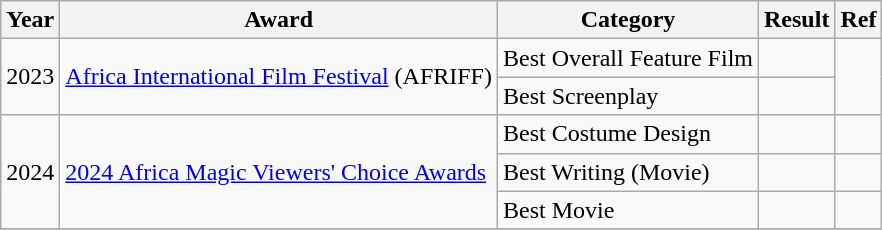<table class="wikitable">
<tr>
<th>Year</th>
<th>Award</th>
<th>Category</th>
<th>Result</th>
<th>Ref</th>
</tr>
<tr>
<td rowspan="2">2023</td>
<td rowspan="2"><a href='#'>Africa International Film Festival</a> (AFRIFF)</td>
<td>Best Overall Feature Film</td>
<td></td>
<td rowspan="2"></td>
</tr>
<tr>
<td>Best Screenplay</td>
<td></td>
</tr>
<tr>
<td rowspan="3">2024</td>
<td rowspan="3"><a href='#'>2024 Africa Magic Viewers' Choice Awards</a></td>
<td>Best Costume Design</td>
<td></td>
<td></td>
</tr>
<tr>
<td>Best Writing (Movie)</td>
<td></td>
<td></td>
</tr>
<tr>
<td>Best Movie</td>
<td></td>
<td></td>
</tr>
<tr>
</tr>
</table>
